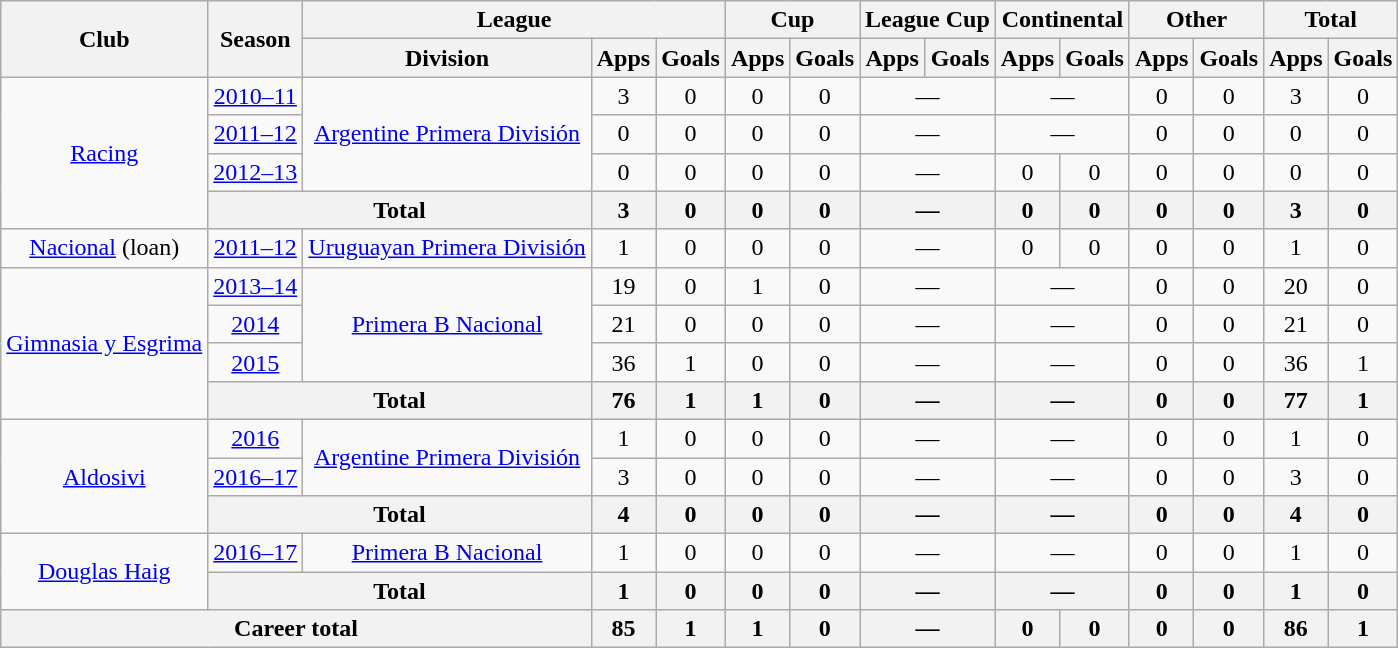<table class="wikitable" style="text-align:center">
<tr>
<th rowspan="2">Club</th>
<th rowspan="2">Season</th>
<th colspan="3">League</th>
<th colspan="2">Cup</th>
<th colspan="2">League Cup</th>
<th colspan="2">Continental</th>
<th colspan="2">Other</th>
<th colspan="2">Total</th>
</tr>
<tr>
<th>Division</th>
<th>Apps</th>
<th>Goals</th>
<th>Apps</th>
<th>Goals</th>
<th>Apps</th>
<th>Goals</th>
<th>Apps</th>
<th>Goals</th>
<th>Apps</th>
<th>Goals</th>
<th>Apps</th>
<th>Goals</th>
</tr>
<tr>
<td rowspan="4"><a href='#'>Racing</a></td>
<td><a href='#'>2010–11</a></td>
<td rowspan="3"><a href='#'>Argentine Primera División</a></td>
<td>3</td>
<td>0</td>
<td>0</td>
<td>0</td>
<td colspan="2">—</td>
<td colspan="2">—</td>
<td>0</td>
<td>0</td>
<td>3</td>
<td>0</td>
</tr>
<tr>
<td><a href='#'>2011–12</a></td>
<td>0</td>
<td>0</td>
<td>0</td>
<td>0</td>
<td colspan="2">—</td>
<td colspan="2">—</td>
<td>0</td>
<td>0</td>
<td>0</td>
<td>0</td>
</tr>
<tr>
<td><a href='#'>2012–13</a></td>
<td>0</td>
<td>0</td>
<td>0</td>
<td>0</td>
<td colspan="2">—</td>
<td>0</td>
<td>0</td>
<td>0</td>
<td>0</td>
<td>0</td>
<td>0</td>
</tr>
<tr>
<th colspan="2">Total</th>
<th>3</th>
<th>0</th>
<th>0</th>
<th>0</th>
<th colspan="2">—</th>
<th>0</th>
<th>0</th>
<th>0</th>
<th>0</th>
<th>3</th>
<th>0</th>
</tr>
<tr>
<td rowspan="1"><a href='#'>Nacional</a> (loan)</td>
<td><a href='#'>2011–12</a></td>
<td rowspan="1"><a href='#'>Uruguayan Primera División</a></td>
<td>1</td>
<td>0</td>
<td>0</td>
<td>0</td>
<td colspan="2">—</td>
<td>0</td>
<td>0</td>
<td>0</td>
<td>0</td>
<td>1</td>
<td>0</td>
</tr>
<tr>
<td rowspan="4"><a href='#'>Gimnasia y Esgrima</a></td>
<td><a href='#'>2013–14</a></td>
<td rowspan="3"><a href='#'>Primera B Nacional</a></td>
<td>19</td>
<td>0</td>
<td>1</td>
<td>0</td>
<td colspan="2">—</td>
<td colspan="2">—</td>
<td>0</td>
<td>0</td>
<td>20</td>
<td>0</td>
</tr>
<tr>
<td><a href='#'>2014</a></td>
<td>21</td>
<td>0</td>
<td>0</td>
<td>0</td>
<td colspan="2">—</td>
<td colspan="2">—</td>
<td>0</td>
<td>0</td>
<td>21</td>
<td>0</td>
</tr>
<tr>
<td><a href='#'>2015</a></td>
<td>36</td>
<td>1</td>
<td>0</td>
<td>0</td>
<td colspan="2">—</td>
<td colspan="2">—</td>
<td>0</td>
<td>0</td>
<td>36</td>
<td>1</td>
</tr>
<tr>
<th colspan="2">Total</th>
<th>76</th>
<th>1</th>
<th>1</th>
<th>0</th>
<th colspan="2">—</th>
<th colspan="2">—</th>
<th>0</th>
<th>0</th>
<th>77</th>
<th>1</th>
</tr>
<tr>
<td rowspan="3"><a href='#'>Aldosivi</a></td>
<td><a href='#'>2016</a></td>
<td rowspan="2"><a href='#'>Argentine Primera División</a></td>
<td>1</td>
<td>0</td>
<td>0</td>
<td>0</td>
<td colspan="2">—</td>
<td colspan="2">—</td>
<td>0</td>
<td>0</td>
<td>1</td>
<td>0</td>
</tr>
<tr>
<td><a href='#'>2016–17</a></td>
<td>3</td>
<td>0</td>
<td>0</td>
<td>0</td>
<td colspan="2">—</td>
<td colspan="2">—</td>
<td>0</td>
<td>0</td>
<td>3</td>
<td>0</td>
</tr>
<tr>
<th colspan="2">Total</th>
<th>4</th>
<th>0</th>
<th>0</th>
<th>0</th>
<th colspan="2">—</th>
<th colspan="2">—</th>
<th>0</th>
<th>0</th>
<th>4</th>
<th>0</th>
</tr>
<tr>
<td rowspan="2"><a href='#'>Douglas Haig</a></td>
<td><a href='#'>2016–17</a></td>
<td rowspan="1"><a href='#'>Primera B Nacional</a></td>
<td>1</td>
<td>0</td>
<td>0</td>
<td>0</td>
<td colspan="2">—</td>
<td colspan="2">—</td>
<td>0</td>
<td>0</td>
<td>1</td>
<td>0</td>
</tr>
<tr>
<th colspan="2">Total</th>
<th>1</th>
<th>0</th>
<th>0</th>
<th>0</th>
<th colspan="2">—</th>
<th colspan="2">—</th>
<th>0</th>
<th>0</th>
<th>1</th>
<th>0</th>
</tr>
<tr>
<th colspan="3">Career total</th>
<th>85</th>
<th>1</th>
<th>1</th>
<th>0</th>
<th colspan="2">—</th>
<th>0</th>
<th>0</th>
<th>0</th>
<th>0</th>
<th>86</th>
<th>1</th>
</tr>
</table>
